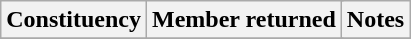<table class="wikitable">
<tr>
<th>Constituency</th>
<th colspan=2>Member returned</th>
<th>Notes</th>
</tr>
<tr>
</tr>
</table>
